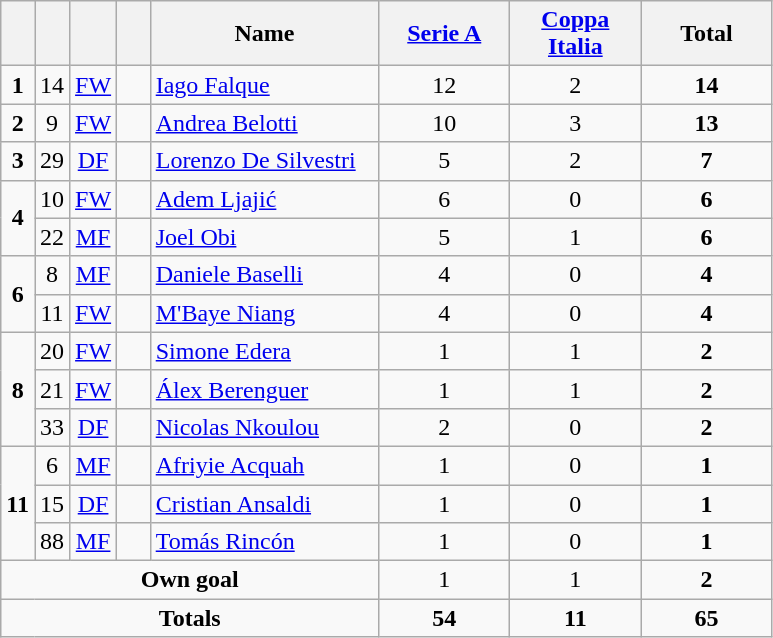<table class="wikitable" style="text-align:center">
<tr>
<th width=15></th>
<th width=15></th>
<th width=15></th>
<th width=15></th>
<th width=145>Name</th>
<th width=80><strong><a href='#'>Serie A</a></strong></th>
<th width=80><strong><a href='#'>Coppa Italia</a></strong></th>
<th width=80>Total</th>
</tr>
<tr>
<td><strong>1</strong></td>
<td>14</td>
<td><a href='#'>FW</a></td>
<td></td>
<td align=left><a href='#'>Iago Falque</a></td>
<td>12</td>
<td>2</td>
<td><strong>14</strong></td>
</tr>
<tr>
<td><strong>2</strong></td>
<td>9</td>
<td><a href='#'>FW</a></td>
<td></td>
<td align=left><a href='#'>Andrea Belotti</a></td>
<td>10</td>
<td>3</td>
<td><strong>13</strong></td>
</tr>
<tr>
<td><strong>3</strong></td>
<td>29</td>
<td><a href='#'>DF</a></td>
<td></td>
<td align=left><a href='#'>Lorenzo De Silvestri</a></td>
<td>5</td>
<td>2</td>
<td><strong>7</strong></td>
</tr>
<tr>
<td rowspan=2><strong>4</strong></td>
<td>10</td>
<td><a href='#'>FW</a></td>
<td></td>
<td align=left><a href='#'>Adem Ljajić</a></td>
<td>6</td>
<td>0</td>
<td><strong>6</strong></td>
</tr>
<tr>
<td>22</td>
<td><a href='#'>MF</a></td>
<td></td>
<td align=left><a href='#'>Joel Obi</a></td>
<td>5</td>
<td>1</td>
<td><strong>6</strong></td>
</tr>
<tr>
<td rowspan=2><strong>6</strong></td>
<td>8</td>
<td><a href='#'>MF</a></td>
<td></td>
<td align=left><a href='#'>Daniele Baselli</a></td>
<td>4</td>
<td>0</td>
<td><strong>4</strong></td>
</tr>
<tr>
<td>11</td>
<td><a href='#'>FW</a></td>
<td></td>
<td align=left><a href='#'>M'Baye Niang</a></td>
<td>4</td>
<td>0</td>
<td><strong>4</strong></td>
</tr>
<tr>
<td rowspan=3><strong>8</strong></td>
<td>20</td>
<td><a href='#'>FW</a></td>
<td></td>
<td align=left><a href='#'>Simone Edera</a></td>
<td>1</td>
<td>1</td>
<td><strong>2</strong></td>
</tr>
<tr>
<td>21</td>
<td><a href='#'>FW</a></td>
<td></td>
<td align=left><a href='#'>Álex Berenguer</a></td>
<td>1</td>
<td>1</td>
<td><strong>2</strong></td>
</tr>
<tr>
<td>33</td>
<td><a href='#'>DF</a></td>
<td></td>
<td align=left><a href='#'>Nicolas Nkoulou</a></td>
<td>2</td>
<td>0</td>
<td><strong>2</strong></td>
</tr>
<tr>
<td rowspan=3><strong>11</strong></td>
<td>6</td>
<td><a href='#'>MF</a></td>
<td></td>
<td align=left><a href='#'>Afriyie Acquah</a></td>
<td>1</td>
<td>0</td>
<td><strong>1</strong></td>
</tr>
<tr>
<td>15</td>
<td><a href='#'>DF</a></td>
<td></td>
<td align=left><a href='#'>Cristian Ansaldi</a></td>
<td>1</td>
<td>0</td>
<td><strong>1</strong></td>
</tr>
<tr>
<td>88</td>
<td><a href='#'>MF</a></td>
<td></td>
<td align=left><a href='#'>Tomás Rincón</a></td>
<td>1</td>
<td>0</td>
<td><strong>1</strong></td>
</tr>
<tr>
<td colspan=5><strong>Own goal</strong></td>
<td>1</td>
<td>1</td>
<td><strong>2</strong></td>
</tr>
<tr>
<td colspan=5><strong>Totals</strong></td>
<td><strong>54</strong></td>
<td><strong>11</strong></td>
<td><strong>65</strong></td>
</tr>
</table>
